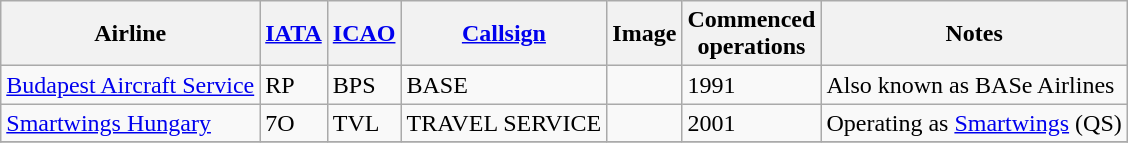<table class="wikitable sortable">
<tr valign="middle">
<th>Airline</th>
<th><a href='#'>IATA</a></th>
<th><a href='#'>ICAO</a></th>
<th><a href='#'>Callsign</a></th>
<th>Image</th>
<th>Commenced<br>operations</th>
<th>Notes</th>
</tr>
<tr>
<td><a href='#'>Budapest Aircraft Service</a></td>
<td>RP</td>
<td>BPS</td>
<td>BASE</td>
<td></td>
<td>1991</td>
<td>Also known as BASe Airlines</td>
</tr>
<tr>
<td><a href='#'>Smartwings Hungary</a></td>
<td>7O</td>
<td>TVL</td>
<td>TRAVEL SERVICE</td>
<td></td>
<td>2001</td>
<td>Operating as <a href='#'>Smartwings</a> (QS)</td>
</tr>
<tr>
</tr>
</table>
